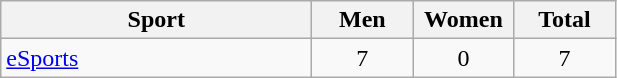<table class="wikitable" style="text-align:center;">
<tr>
<th width=200>Sport</th>
<th width=60>Men</th>
<th width=60>Women</th>
<th width=60>Total</th>
</tr>
<tr>
<td align=left><a href='#'>eSports</a></td>
<td>7</td>
<td>0</td>
<td>7</td>
</tr>
</table>
